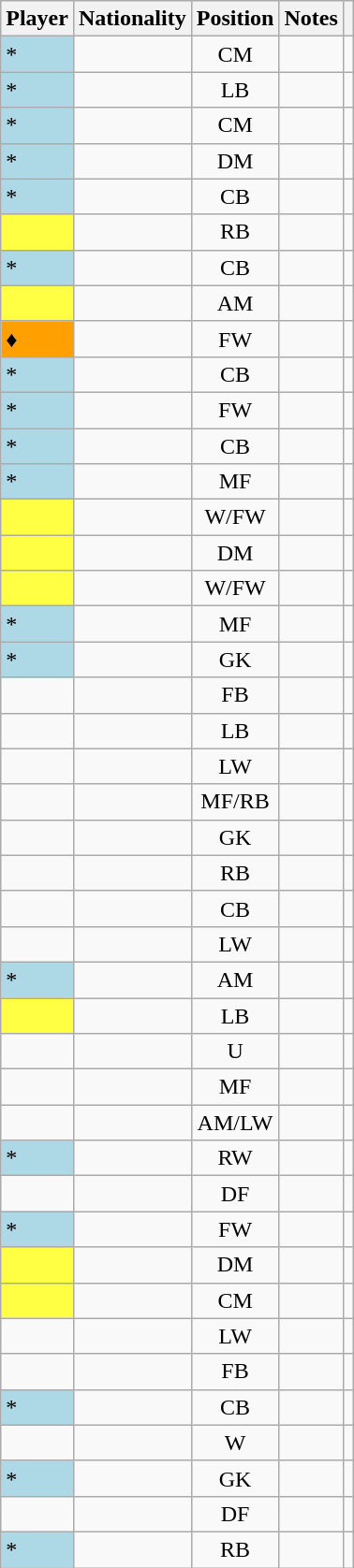<table class="wikitable" style="text-align:center">
<tr>
<th rowspan="1">Player</th>
<th rowspan="1">Nationality</th>
<th rowspan="1">Position</th>
<th>Notes</th>
<th rowspan="1"></th>
</tr>
<tr>
<td style="text-align:left; background:lightblue;"> *</td>
<td style="text-align:left;"></td>
<td>CM</td>
<td></td>
<td></td>
</tr>
<tr>
<td style="text-align:left; background:lightblue;"> *</td>
<td style="text-align:left;"></td>
<td>LB</td>
<td></td>
<td></td>
</tr>
<tr>
<td style="text-align:left; background:lightblue;"> *</td>
<td style="text-align:left;"></td>
<td>CM</td>
<td></td>
<td></td>
</tr>
<tr>
<td style="text-align:left; background:lightblue;"> *</td>
<td style="text-align:left;"></td>
<td>DM</td>
<td></td>
<td></td>
</tr>
<tr>
<td style="text-align:left; background:lightblue;"> *</td>
<td style="text-align:left;"></td>
<td>CB</td>
<td></td>
<td></td>
</tr>
<tr>
<td style="text-align:left; background:#ff4;"> </td>
<td style="text-align:left;"></td>
<td>RB</td>
<td></td>
<td></td>
</tr>
<tr>
<td style="text-align:left; background:lightblue;"> *</td>
<td style="text-align:left;"></td>
<td>CB</td>
<td></td>
<td></td>
</tr>
<tr>
<td style="text-align:left; background:#ff4;"> </td>
<td style="text-align:left;"></td>
<td>AM</td>
<td></td>
<td></td>
</tr>
<tr>
<td style="text-align:left; background:#ffa000;"> ♦</td>
<td style="text-align:left;"></td>
<td>FW</td>
<td></td>
<td></td>
</tr>
<tr>
<td style="text-align:left; background:lightblue;"> *</td>
<td style="text-align:left;"></td>
<td>CB</td>
<td></td>
<td></td>
</tr>
<tr>
<td style="text-align:left; background:lightblue;"> *</td>
<td style="text-align:left;"></td>
<td>FW</td>
<td></td>
<td></td>
</tr>
<tr>
<td style="text-align:left; background:lightblue;"> *</td>
<td style="text-align:left;"></td>
<td>CB</td>
<td></td>
<td></td>
</tr>
<tr>
<td style="text-align:left; background:lightblue;"> *</td>
<td style="text-align:left;"></td>
<td>MF</td>
<td></td>
<td></td>
</tr>
<tr>
<td style="text-align:left; background:#ff4;"> </td>
<td style="text-align:left;"></td>
<td>W/FW</td>
<td></td>
<td></td>
</tr>
<tr>
<td style="text-align:left; background:#ff4;"> </td>
<td style="text-align:left;"></td>
<td>DM</td>
<td></td>
<td></td>
</tr>
<tr>
<td style="text-align:left; background:#ff4;"> </td>
<td style="text-align:left;"></td>
<td>W/FW</td>
<td></td>
<td></td>
</tr>
<tr>
<td style="text-align:left; background:lightblue;"> *</td>
<td style="text-align:left;"></td>
<td>MF</td>
<td></td>
<td></td>
</tr>
<tr>
<td style="text-align:left; background:lightblue;"> *</td>
<td style="text-align:left;"></td>
<td>GK</td>
<td></td>
<td></td>
</tr>
<tr>
<td style="text-align:left;"></td>
<td style="text-align:left;"></td>
<td>FB</td>
<td></td>
<td></td>
</tr>
<tr>
<td style="text-align:left;"></td>
<td style="text-align:left;"></td>
<td>LB</td>
<td></td>
<td></td>
</tr>
<tr>
<td style="text-align:left;"></td>
<td style="text-align:left;"></td>
<td>LW</td>
<td></td>
<td></td>
</tr>
<tr>
<td style="text-align:left;"></td>
<td style="text-align:left;"></td>
<td>MF/RB</td>
<td></td>
<td></td>
</tr>
<tr>
<td style="text-align:left;"></td>
<td style="text-align:left;"></td>
<td>GK</td>
<td></td>
<td></td>
</tr>
<tr>
<td style="text-align:left;"></td>
<td style="text-align:left;"></td>
<td>RB</td>
<td></td>
<td></td>
</tr>
<tr>
<td style="text-align:left;"></td>
<td style="text-align:left;"></td>
<td>CB</td>
<td></td>
<td></td>
</tr>
<tr>
<td style="text-align:left;"></td>
<td style="text-align:left;"></td>
<td>LW</td>
<td></td>
<td></td>
</tr>
<tr>
<td style="text-align:left; background:lightblue;"> *</td>
<td style="text-align:left;"></td>
<td>AM</td>
<td></td>
<td></td>
</tr>
<tr>
<td style="text-align:left; background:#ff4;"> </td>
<td style="text-align:left;"></td>
<td>LB</td>
<td></td>
<td></td>
</tr>
<tr>
<td style="text-align:left;"></td>
<td style="text-align:left;"></td>
<td>U</td>
<td></td>
<td></td>
</tr>
<tr>
<td style="text-align:left;"></td>
<td style="text-align:left;"></td>
<td>MF</td>
<td></td>
<td></td>
</tr>
<tr>
<td style="text-align:left;"></td>
<td style="text-align:left;"></td>
<td>AM/LW</td>
<td></td>
<td></td>
</tr>
<tr>
<td style="text-align:left; background:lightblue;"> *</td>
<td style="text-align:left;"></td>
<td>RW</td>
<td></td>
<td></td>
</tr>
<tr>
<td style="text-align:left;"></td>
<td style="text-align:left;"></td>
<td>DF</td>
<td></td>
<td></td>
</tr>
<tr>
<td style="text-align:left; background:lightblue;"> *</td>
<td style="text-align:left;"></td>
<td>FW</td>
<td></td>
<td></td>
</tr>
<tr>
<td style="text-align:left; background:#ff4;"> </td>
<td style="text-align:left;"></td>
<td>DM</td>
<td></td>
<td></td>
</tr>
<tr>
<td style="text-align:left; background:#ff4;"> </td>
<td style="text-align:left;"></td>
<td>CM</td>
<td></td>
<td></td>
</tr>
<tr>
<td style="text-align:left;"></td>
<td style="text-align:left;"></td>
<td>LW</td>
<td></td>
<td></td>
</tr>
<tr>
<td style="text-align:left;"></td>
<td style="text-align:left;"></td>
<td>FB</td>
<td></td>
<td></td>
</tr>
<tr>
<td style="text-align:left; background:lightblue;"> *</td>
<td style="text-align:left;"></td>
<td>CB</td>
<td></td>
<td></td>
</tr>
<tr>
<td style="text-align:left;"></td>
<td style="text-align:left;"></td>
<td>W</td>
<td></td>
<td></td>
</tr>
<tr>
<td style="text-align:left; background:lightblue;"> *</td>
<td style="text-align:left;"></td>
<td>GK</td>
<td></td>
<td></td>
</tr>
<tr>
<td style="text-align:left;"></td>
<td style="text-align:left;"></td>
<td>DF</td>
<td></td>
<td></td>
</tr>
<tr>
<td style="text-align:left; background:lightblue;"> *</td>
<td style="text-align:left;"></td>
<td>RB</td>
<td></td>
<td></td>
</tr>
</table>
